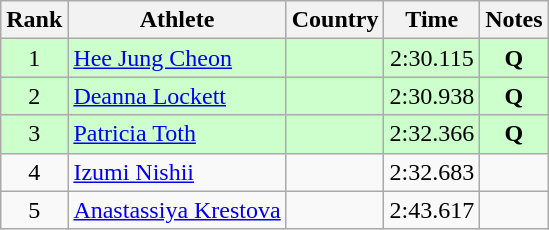<table class="wikitable sortable" style="text-align:center">
<tr>
<th>Rank</th>
<th>Athlete</th>
<th>Country</th>
<th>Time</th>
<th>Notes</th>
</tr>
<tr bgcolor="#ccffcc">
<td>1</td>
<td align=left><a href='#'>Hee Jung Cheon</a></td>
<td align=left></td>
<td>2:30.115</td>
<td><strong>Q</strong></td>
</tr>
<tr bgcolor="#ccffcc">
<td>2</td>
<td align=left><a href='#'>Deanna Lockett</a></td>
<td align=left></td>
<td>2:30.938</td>
<td><strong>Q</strong></td>
</tr>
<tr bgcolor="#ccffcc">
<td>3</td>
<td align=left><a href='#'>Patricia Toth</a></td>
<td align=left></td>
<td>2:32.366</td>
<td><strong>Q</strong></td>
</tr>
<tr>
<td>4</td>
<td align=left><a href='#'>Izumi Nishii</a></td>
<td align=left></td>
<td>2:32.683</td>
<td></td>
</tr>
<tr>
<td>5</td>
<td align=left><a href='#'>Anastassiya Krestova</a></td>
<td align=left></td>
<td>2:43.617</td>
<td></td>
</tr>
</table>
